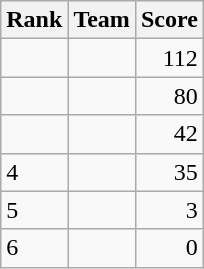<table class="wikitable">
<tr>
<th>Rank</th>
<th>Team</th>
<th>Score</th>
</tr>
<tr>
<td></td>
<td></td>
<td style="text-align:right">112</td>
</tr>
<tr>
<td></td>
<td></td>
<td style="text-align:right">80</td>
</tr>
<tr>
<td></td>
<td></td>
<td style="text-align:right">42</td>
</tr>
<tr>
<td>4</td>
<td></td>
<td style="text-align:right">35</td>
</tr>
<tr>
<td>5</td>
<td></td>
<td style="text-align:right">3</td>
</tr>
<tr>
<td>6</td>
<td></td>
<td style="text-align:right">0</td>
</tr>
</table>
